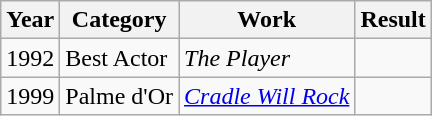<table class="wikitable sortable">
<tr>
<th>Year</th>
<th>Category</th>
<th>Work</th>
<th>Result</th>
</tr>
<tr>
<td>1992</td>
<td>Best Actor</td>
<td><em>The Player</em></td>
<td></td>
</tr>
<tr>
<td>1999</td>
<td>Palme d'Or</td>
<td><em><a href='#'>Cradle Will Rock</a></em></td>
<td></td>
</tr>
</table>
